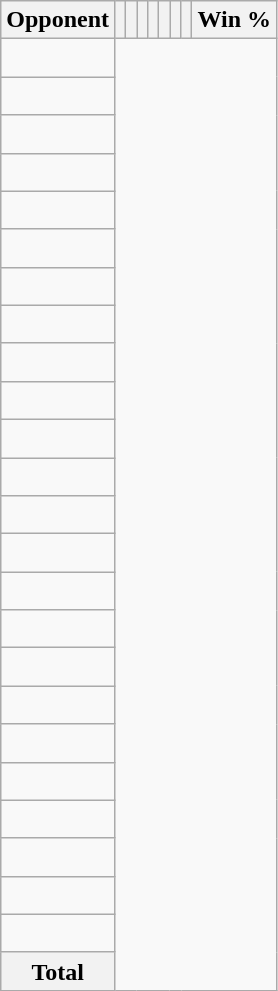<table class="wikitable sortable collapsible collapsed" style="text-align: center;">
<tr>
<th>Opponent</th>
<th></th>
<th></th>
<th></th>
<th></th>
<th></th>
<th></th>
<th></th>
<th>Win %</th>
</tr>
<tr>
<td align="left"><br></td>
</tr>
<tr>
<td align="left"><br></td>
</tr>
<tr>
<td align="left"><br></td>
</tr>
<tr>
<td align="left"><br></td>
</tr>
<tr>
<td align="left"><br></td>
</tr>
<tr>
<td align="left"><br></td>
</tr>
<tr>
<td align="left"><br></td>
</tr>
<tr>
<td align="left"><br></td>
</tr>
<tr>
<td align="left"><br></td>
</tr>
<tr>
<td align="left"><br></td>
</tr>
<tr>
<td align="left"><br></td>
</tr>
<tr>
<td align="left"><br></td>
</tr>
<tr>
<td align="left"><br></td>
</tr>
<tr>
<td align="left"><br></td>
</tr>
<tr>
<td align="left"><br></td>
</tr>
<tr>
<td align="left"><br></td>
</tr>
<tr>
<td align="left"><br></td>
</tr>
<tr>
<td align="left"><br></td>
</tr>
<tr>
<td align="left"><br></td>
</tr>
<tr>
<td align="left"><br></td>
</tr>
<tr>
<td align="left"><br></td>
</tr>
<tr>
<td align="left"><br></td>
</tr>
<tr>
<td align="left"><br></td>
</tr>
<tr>
<td align="left"><br></td>
</tr>
<tr class="sortbottom">
<th>Total<br></th>
</tr>
</table>
